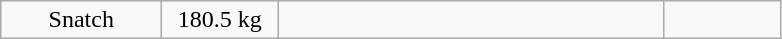<table class = "wikitable" style="text-align:center;">
<tr>
<td width=100>Snatch</td>
<td width=70>180.5 kg</td>
<td width=250 align=left></td>
<td width=70></td>
</tr>
</table>
